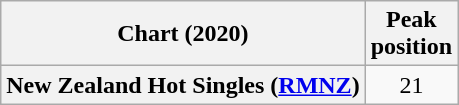<table class="wikitable sortable plainrowheaders" style="text-align:center">
<tr>
<th scope="col">Chart (2020)</th>
<th scope="col">Peak<br>position</th>
</tr>
<tr>
<th scope="row">New Zealand Hot Singles (<a href='#'>RMNZ</a>)</th>
<td>21</td>
</tr>
</table>
